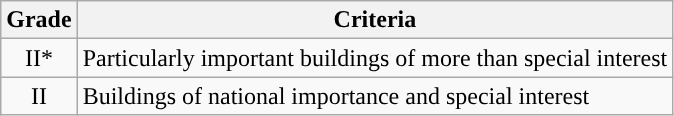<table class="wikitable">
<tr>
<th>Grade</th>
<th>Criteria</th>
</tr>
<tr>
<td align="center" >II*</td>
<td>Particularly important buildings of more than special interest</td>
</tr>
<tr>
<td align="center" >II</td>
<td>Buildings of national importance and special interest</td>
</tr>
</table>
